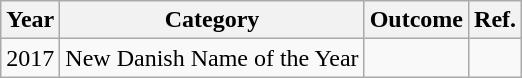<table class="wikitable">
<tr>
<th>Year</th>
<th>Category</th>
<th>Outcome</th>
<th>Ref.</th>
</tr>
<tr>
<td>2017</td>
<td>New Danish Name of the Year</td>
<td></td>
<td></td>
</tr>
</table>
